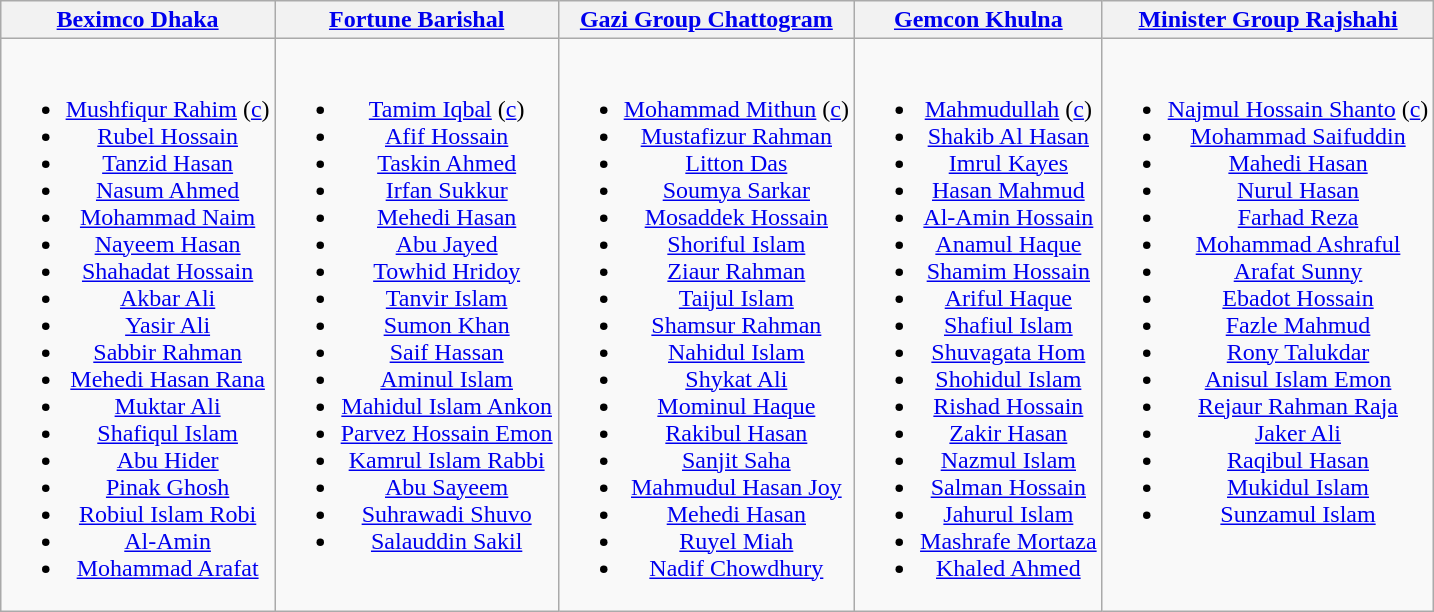<table class="wikitable" style="text-align:center; margin:auto">
<tr>
<th><a href='#'>Beximco Dhaka</a></th>
<th><a href='#'>Fortune Barishal</a></th>
<th><a href='#'>Gazi Group Chattogram</a></th>
<th><a href='#'>Gemcon Khulna</a></th>
<th><a href='#'>Minister Group Rajshahi</a></th>
</tr>
<tr style="vertical-align:top">
<td><br><ul><li><a href='#'>Mushfiqur Rahim</a> (<a href='#'>c</a>)</li><li><a href='#'>Rubel Hossain</a></li><li><a href='#'>Tanzid Hasan</a></li><li><a href='#'>Nasum Ahmed</a></li><li><a href='#'>Mohammad Naim</a></li><li><a href='#'>Nayeem Hasan</a></li><li><a href='#'>Shahadat Hossain</a></li><li><a href='#'>Akbar Ali</a></li><li><a href='#'>Yasir Ali</a></li><li><a href='#'>Sabbir Rahman</a></li><li><a href='#'>Mehedi Hasan Rana</a></li><li><a href='#'>Muktar Ali</a></li><li><a href='#'>Shafiqul Islam</a></li><li><a href='#'>Abu Hider</a></li><li><a href='#'>Pinak Ghosh</a></li><li><a href='#'>Robiul Islam Robi</a></li><li><a href='#'>Al-Amin</a></li><li><a href='#'>Mohammad Arafat</a></li></ul></td>
<td><br><ul><li><a href='#'>Tamim Iqbal</a> (<a href='#'>c</a>)</li><li><a href='#'>Afif Hossain</a></li><li><a href='#'>Taskin Ahmed</a></li><li><a href='#'>Irfan Sukkur</a></li><li><a href='#'>Mehedi Hasan</a></li><li><a href='#'>Abu Jayed</a></li><li><a href='#'>Towhid Hridoy</a></li><li><a href='#'>Tanvir Islam</a></li><li><a href='#'>Sumon Khan</a></li><li><a href='#'>Saif Hassan</a></li><li><a href='#'>Aminul Islam</a></li><li><a href='#'>Mahidul Islam Ankon</a></li><li><a href='#'>Parvez Hossain Emon</a></li><li><a href='#'>Kamrul Islam Rabbi</a></li><li><a href='#'>Abu Sayeem</a></li><li><a href='#'>Suhrawadi Shuvo</a></li><li><a href='#'>Salauddin Sakil</a></li></ul></td>
<td><br><ul><li><a href='#'>Mohammad Mithun</a> (<a href='#'>c</a>)</li><li><a href='#'>Mustafizur Rahman</a></li><li><a href='#'>Litton Das</a></li><li><a href='#'>Soumya Sarkar</a></li><li><a href='#'>Mosaddek Hossain</a></li><li><a href='#'>Shoriful Islam</a></li><li><a href='#'>Ziaur Rahman</a></li><li><a href='#'>Taijul Islam</a></li><li><a href='#'>Shamsur Rahman</a></li><li><a href='#'>Nahidul Islam</a></li><li><a href='#'>Shykat Ali</a></li><li><a href='#'>Mominul Haque</a></li><li><a href='#'>Rakibul Hasan</a></li><li><a href='#'>Sanjit Saha</a></li><li><a href='#'>Mahmudul Hasan Joy</a></li><li><a href='#'>Mehedi Hasan</a></li><li><a href='#'>Ruyel Miah</a></li><li><a href='#'>Nadif Chowdhury</a></li></ul></td>
<td><br><ul><li><a href='#'>Mahmudullah</a> (<a href='#'>c</a>)</li><li><a href='#'>Shakib Al Hasan</a></li><li><a href='#'>Imrul Kayes</a></li><li><a href='#'>Hasan Mahmud</a></li><li><a href='#'>Al-Amin Hossain</a></li><li><a href='#'>Anamul Haque</a></li><li><a href='#'>Shamim Hossain</a></li><li><a href='#'>Ariful Haque</a></li><li><a href='#'>Shafiul Islam</a></li><li><a href='#'>Shuvagata Hom</a></li><li><a href='#'>Shohidul Islam</a></li><li><a href='#'>Rishad Hossain</a></li><li><a href='#'>Zakir Hasan</a></li><li><a href='#'>Nazmul Islam</a></li><li><a href='#'>Salman Hossain</a></li><li><a href='#'>Jahurul Islam</a></li><li><a href='#'>Mashrafe Mortaza</a></li><li><a href='#'>Khaled Ahmed</a></li></ul></td>
<td><br><ul><li><a href='#'>Najmul Hossain Shanto</a>  (<a href='#'>c</a>)</li><li><a href='#'>Mohammad Saifuddin</a></li><li><a href='#'>Mahedi Hasan</a></li><li><a href='#'>Nurul Hasan</a></li><li><a href='#'>Farhad Reza</a></li><li><a href='#'>Mohammad Ashraful</a></li><li><a href='#'>Arafat Sunny</a></li><li><a href='#'>Ebadot Hossain</a></li><li><a href='#'>Fazle Mahmud</a></li><li><a href='#'>Rony Talukdar</a></li><li><a href='#'>Anisul Islam Emon</a></li><li><a href='#'>Rejaur Rahman Raja</a></li><li><a href='#'>Jaker Ali</a></li><li><a href='#'>Raqibul Hasan</a></li><li><a href='#'>Mukidul Islam</a></li><li><a href='#'>Sunzamul Islam</a></li></ul></td>
</tr>
</table>
